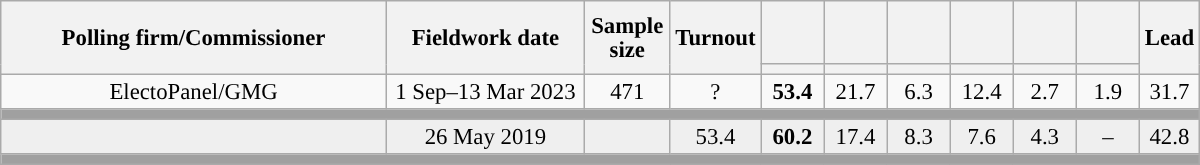<table class="wikitable collapsible collapsed" style="text-align:center; font-size:95%; line-height:16px;">
<tr style="height:42px;">
<th style="width:250px;" rowspan="2">Polling firm/Commissioner</th>
<th style="width:125px;" rowspan="2">Fieldwork date</th>
<th style="width:50px;" rowspan="2">Sample size</th>
<th style="width:45px;" rowspan="2">Turnout</th>
<th style="width:35px;"></th>
<th style="width:35px;"></th>
<th style="width:35px;"></th>
<th style="width:35px;"></th>
<th style="width:35px;"></th>
<th style="width:35px;"></th>
<th style="width:30px;" rowspan="2">Lead</th>
</tr>
<tr>
<th style="color:inherit;background:"></th>
<th style="color:inherit;background:"></th>
<th style="color:inherit;background:"></th>
<th style="color:inherit;background:"></th>
<th style="color:inherit;background:"></th>
<th style="color:inherit;background:"></th>
</tr>
<tr>
<td>ElectoPanel/GMG</td>
<td>1 Sep–13 Mar 2023</td>
<td>471</td>
<td>?</td>
<td><strong>53.4</strong><br></td>
<td>21.7<br></td>
<td>6.3<br></td>
<td>12.4<br></td>
<td>2.7<br></td>
<td>1.9<br></td>
<td style="background:">31.7</td>
</tr>
<tr>
<td colspan="13" style="background:#A0A0A0"></td>
</tr>
<tr style="background:#EFEFEF;">
<td><strong></strong></td>
<td>26 May 2019</td>
<td></td>
<td>53.4</td>
<td><strong>60.2</strong><br></td>
<td>17.4<br></td>
<td>8.3<br></td>
<td>7.6<br></td>
<td>4.3<br></td>
<td>–</td>
<td style="background:">42.8</td>
</tr>
<tr>
<td colspan="11" style="background:#A0A0A0"></td>
</tr>
</table>
